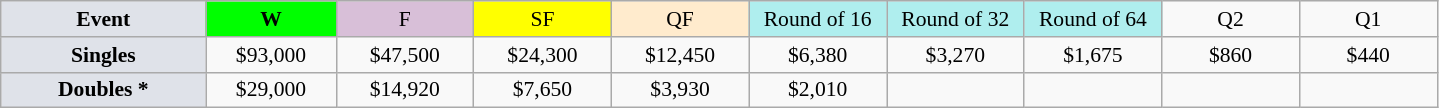<table class=wikitable style=font-size:90%;text-align:center>
<tr>
<td style="width:130px; background:#dfe2e9;"><strong>Event</strong></td>
<td style="width:80px; background:lime;"><strong>W</strong></td>
<td style="width:85px; background:thistle;">F</td>
<td style="width:85px; background:#ff0;">SF</td>
<td style="width:85px; background:#ffebcd;">QF</td>
<td style="width:85px; background:#afeeee;">Round of 16</td>
<td style="width:85px; background:#afeeee;">Round of 32</td>
<td style="width:85px; background:#afeeee;">Round of 64</td>
<td width=85>Q2</td>
<td width=85>Q1</td>
</tr>
<tr>
<td style="background:#dfe2e9;"><strong>Singles</strong></td>
<td>$93,000</td>
<td>$47,500</td>
<td>$24,300</td>
<td>$12,450</td>
<td>$6,380</td>
<td>$3,270</td>
<td>$1,675</td>
<td>$860</td>
<td>$440</td>
</tr>
<tr>
<td style="background:#dfe2e9;"><strong>Doubles *</strong></td>
<td>$29,000</td>
<td>$14,920</td>
<td>$7,650</td>
<td>$3,930</td>
<td>$2,010</td>
<td></td>
<td></td>
<td></td>
<td></td>
</tr>
</table>
